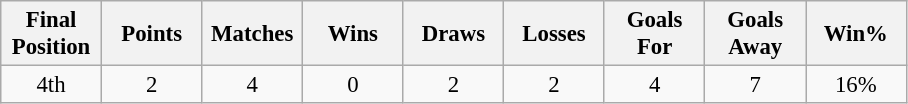<table class="wikitable" style="font-size: 95%; text-align: center;">
<tr>
<th width=60>Final Position</th>
<th width=60>Points</th>
<th width=60>Matches</th>
<th width=60>Wins</th>
<th width=60>Draws</th>
<th width=60>Losses</th>
<th width=60>Goals For</th>
<th width=60>Goals Away</th>
<th width=60>Win%</th>
</tr>
<tr>
<td>4th</td>
<td>2</td>
<td>4</td>
<td>0</td>
<td>2</td>
<td>2</td>
<td>4</td>
<td>7</td>
<td>16%</td>
</tr>
</table>
